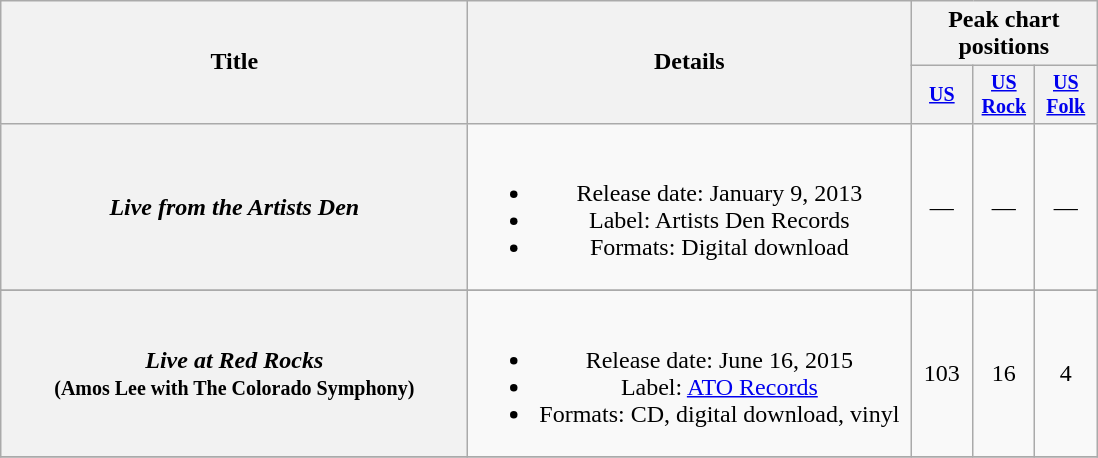<table class="wikitable plainrowheaders" style="text-align:center;">
<tr>
<th rowspan="2" style="width:19em;">Title</th>
<th rowspan="2" style="width:18em;">Details</th>
<th colspan="3">Peak chart positions</th>
</tr>
<tr style="font-size:smaller;">
<th style="width:35px;"><a href='#'>US</a><br></th>
<th style="width:35px;"><a href='#'>US Rock</a><br></th>
<th style="width:35px;"><a href='#'>US Folk</a><br></th>
</tr>
<tr>
<th scope="row"><em>Live from the Artists Den</em></th>
<td><br><ul><li>Release date: January 9, 2013</li><li>Label: Artists Den Records</li><li>Formats: Digital download</li></ul></td>
<td>—</td>
<td>—</td>
<td>—</td>
</tr>
<tr>
</tr>
<tr>
<th scope="row"><em>Live at Red Rocks</em><br><small>(Amos Lee with The Colorado Symphony)</small></th>
<td><br><ul><li>Release date: June 16, 2015</li><li>Label: <a href='#'>ATO Records</a></li><li>Formats: CD, digital download, vinyl</li></ul></td>
<td>103</td>
<td>16</td>
<td>4</td>
</tr>
<tr>
</tr>
</table>
